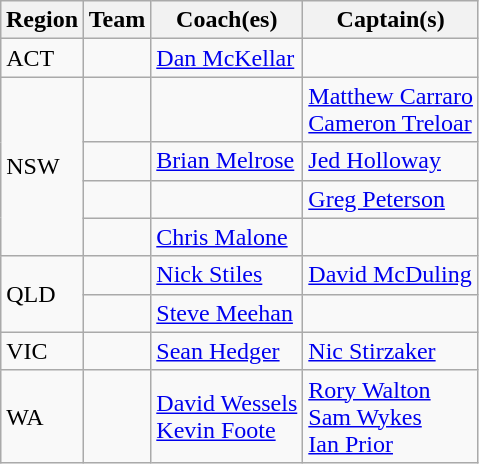<table class="wikitable">
<tr>
<th style="padding:3px;">Region</th>
<th>Team</th>
<th>Coach(es)</th>
<th>Captain(s)</th>
</tr>
<tr>
<td>ACT</td>
<td></td>
<td> <a href='#'>Dan McKellar</a></td>
<td></td>
</tr>
<tr>
<td rowspan=4>NSW</td>
<td></td>
<td></td>
<td> <a href='#'>Matthew Carraro</a><br> <a href='#'>Cameron Treloar</a></td>
</tr>
<tr>
<td></td>
<td> <a href='#'>Brian Melrose</a></td>
<td> <a href='#'>Jed Holloway</a></td>
</tr>
<tr>
<td></td>
<td></td>
<td> <a href='#'>Greg Peterson</a></td>
</tr>
<tr>
<td></td>
<td> <a href='#'>Chris Malone</a></td>
<td> </td>
</tr>
<tr>
<td rowspan=2>QLD</td>
<td></td>
<td> <a href='#'>Nick Stiles</a></td>
<td> <a href='#'>David McDuling</a></td>
</tr>
<tr>
<td></td>
<td> <a href='#'>Steve Meehan</a></td>
<td></td>
</tr>
<tr>
<td>VIC</td>
<td></td>
<td> <a href='#'>Sean Hedger</a></td>
<td> <a href='#'>Nic Stirzaker</a></td>
</tr>
<tr>
<td>WA</td>
<td></td>
<td> <a href='#'>David Wessels</a><br> <a href='#'>Kevin Foote</a></td>
<td> <a href='#'>Rory Walton</a><br> <a href='#'>Sam Wykes</a><br> <a href='#'>Ian Prior</a></td>
</tr>
</table>
